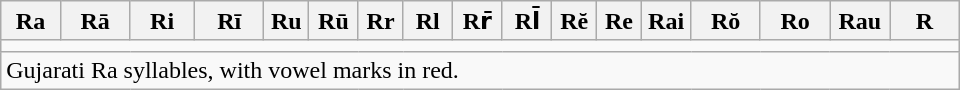<table class=wikitable style="width: 40em;">
<tr>
<th style="width:6%;">Ra</th>
<th style="width:7%;">Rā</th>
<th style="width:6.5%;">Ri</th>
<th style="width:7%;">Rī</th>
<th style="width:4.5%;">Ru</th>
<th style="width:5%;">Rū</th>
<th style="width:4.5%;">Rr</th>
<th style="width:5%;">Rl</th>
<th style="width:5%;">Rr̄</th>
<th style="width:5%;">Rl̄</th>
<th style="width:4.5%;">Rĕ</th>
<th style="width:4.5%;">Re</th>
<th style="width:5%;">Rai</th>
<th style="width:7%;">Rŏ</th>
<th style="width:7%;">Ro</th>
<th style="width:6%;">Rau</th>
<th style="width:7%;">R</th>
</tr>
<tr align="center">
<td colspan=17></td>
</tr>
<tr>
<td colspan=17>Gujarati Ra syllables, with vowel marks in red.</td>
</tr>
</table>
